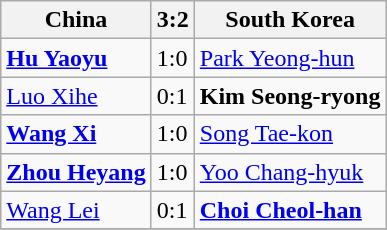<table class="wikitable">
<tr>
<th><strong>China</strong> </th>
<th>3:2</th>
<th>South Korea </th>
</tr>
<tr>
<td><strong><a href='#'>Hu Yaoyu</a></strong></td>
<td>1:0</td>
<td><a href='#'>Park Yeong-hun</a></td>
</tr>
<tr>
<td><a href='#'>Luo Xihe</a></td>
<td>0:1</td>
<td><strong>Kim Seong-ryong</strong></td>
</tr>
<tr>
<td><strong><a href='#'>Wang Xi</a></strong></td>
<td>1:0</td>
<td><a href='#'>Song Tae-kon</a></td>
</tr>
<tr>
<td><strong><a href='#'>Zhou Heyang</a></strong></td>
<td>1:0</td>
<td><a href='#'>Yoo Chang-hyuk</a></td>
</tr>
<tr>
<td><a href='#'>Wang Lei</a></td>
<td>0:1</td>
<td><strong><a href='#'>Choi Cheol-han</a></strong></td>
</tr>
<tr>
</tr>
</table>
